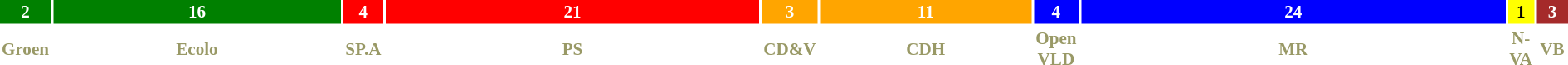<table style="width:100%; font-size:88%; text-align:center;">
<tr style="font-weight:bold">
<td style="background:green; width:1.26%; color:white">2</td>
<td style="background:green; width:17.94%; color:white">16</td>
<td style="background:red; width:2.19%; color:white">4</td>
<td style="background:red; width:23.29%; color:white">21</td>
<td style="background:orange; width:1.67%; color:white">3</td>
<td style="background:orange; width:13.14%; color:white">11</td>
<td style="background:blue; width:2.60%; color:white">4</td>
<td style="background:blue; width:26.46%; color:white">24</td>
<td style="background:yellow; width:0.56%; color:black">1</td>
<td style="background:brown; width:1.97%; color:white">3</td>
</tr>
<tr style="font-weight:bold; color:#996;">
<td>Groen</td>
<td>Ecolo</td>
<td>SP.A</td>
<td>PS</td>
<td>CD&V</td>
<td>CDH</td>
<td>Open VLD</td>
<td>MR</td>
<td>N-VA</td>
<td>VB</td>
</tr>
</table>
